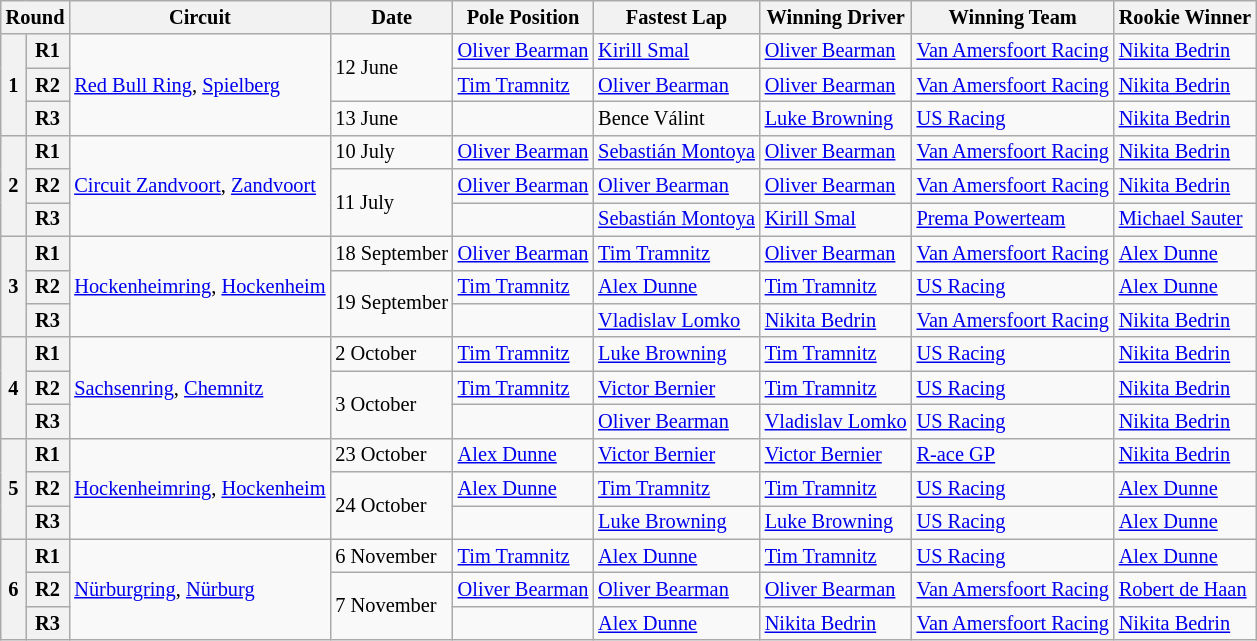<table class="wikitable" style="font-size:85%">
<tr>
<th colspan=2>Round</th>
<th>Circuit</th>
<th>Date</th>
<th>Pole Position</th>
<th>Fastest Lap</th>
<th>Winning Driver</th>
<th>Winning Team</th>
<th>Rookie Winner</th>
</tr>
<tr>
<th rowspan=3>1</th>
<th>R1</th>
<td rowspan=3> <a href='#'>Red Bull Ring</a>, <a href='#'>Spielberg</a></td>
<td rowspan=2>12 June</td>
<td> <a href='#'>Oliver Bearman</a></td>
<td> <a href='#'>Kirill Smal</a></td>
<td> <a href='#'>Oliver Bearman</a></td>
<td nowrap> <a href='#'>Van Amersfoort Racing</a></td>
<td> <a href='#'>Nikita Bedrin</a></td>
</tr>
<tr>
<th>R2</th>
<td> <a href='#'>Tim Tramnitz</a></td>
<td> <a href='#'>Oliver Bearman</a></td>
<td> <a href='#'>Oliver Bearman</a></td>
<td> <a href='#'>Van Amersfoort Racing</a></td>
<td> <a href='#'>Nikita Bedrin</a></td>
</tr>
<tr>
<th>R3</th>
<td>13 June</td>
<td></td>
<td> Bence Válint</td>
<td> <a href='#'>Luke Browning</a></td>
<td> <a href='#'>US Racing</a></td>
<td> <a href='#'>Nikita Bedrin</a></td>
</tr>
<tr>
<th rowspan=3>2</th>
<th>R1</th>
<td rowspan=3> <a href='#'>Circuit Zandvoort</a>, <a href='#'>Zandvoort</a></td>
<td>10 July</td>
<td> <a href='#'>Oliver Bearman</a></td>
<td nowrap> <a href='#'>Sebastián Montoya</a></td>
<td> <a href='#'>Oliver Bearman</a></td>
<td> <a href='#'>Van Amersfoort Racing</a></td>
<td> <a href='#'>Nikita Bedrin</a></td>
</tr>
<tr>
<th>R2</th>
<td rowspan=2>11 July</td>
<td nowrap> <a href='#'>Oliver Bearman</a></td>
<td nowrap> <a href='#'>Oliver Bearman</a></td>
<td nowrap> <a href='#'>Oliver Bearman</a></td>
<td> <a href='#'>Van Amersfoort Racing</a></td>
<td> <a href='#'>Nikita Bedrin</a></td>
</tr>
<tr>
<th>R3</th>
<td></td>
<td> <a href='#'>Sebastián Montoya</a></td>
<td> <a href='#'>Kirill Smal</a></td>
<td> <a href='#'>Prema Powerteam</a></td>
<td> <a href='#'>Michael Sauter</a></td>
</tr>
<tr>
<th rowspan=3>3</th>
<th>R1</th>
<td rowspan=3 nowrap> <a href='#'>Hockenheimring</a>, <a href='#'>Hockenheim</a></td>
<td nowrap>18 September</td>
<td> <a href='#'>Oliver Bearman</a></td>
<td> <a href='#'>Tim Tramnitz</a></td>
<td> <a href='#'>Oliver Bearman</a></td>
<td> <a href='#'>Van Amersfoort Racing</a></td>
<td> <a href='#'>Alex Dunne</a></td>
</tr>
<tr>
<th>R2</th>
<td rowspan=2>19 September</td>
<td> <a href='#'>Tim Tramnitz</a></td>
<td> <a href='#'>Alex Dunne</a></td>
<td> <a href='#'>Tim Tramnitz</a></td>
<td> <a href='#'>US Racing</a></td>
<td> <a href='#'>Alex Dunne</a></td>
</tr>
<tr>
<th>R3</th>
<td></td>
<td> <a href='#'>Vladislav Lomko</a></td>
<td> <a href='#'>Nikita Bedrin</a></td>
<td> <a href='#'>Van Amersfoort Racing</a></td>
<td> <a href='#'>Nikita Bedrin</a></td>
</tr>
<tr>
<th rowspan=3>4</th>
<th>R1</th>
<td rowspan=3> <a href='#'>Sachsenring</a>, <a href='#'>Chemnitz</a></td>
<td>2 October</td>
<td> <a href='#'>Tim Tramnitz</a></td>
<td> <a href='#'>Luke Browning</a></td>
<td> <a href='#'>Tim Tramnitz</a></td>
<td> <a href='#'>US Racing</a></td>
<td> <a href='#'>Nikita Bedrin</a></td>
</tr>
<tr>
<th>R2</th>
<td rowspan=2>3 October</td>
<td> <a href='#'>Tim Tramnitz</a></td>
<td> <a href='#'>Victor Bernier</a></td>
<td> <a href='#'>Tim Tramnitz</a></td>
<td> <a href='#'>US Racing</a></td>
<td> <a href='#'>Nikita Bedrin</a></td>
</tr>
<tr>
<th>R3</th>
<td></td>
<td> <a href='#'>Oliver Bearman</a></td>
<td nowrap> <a href='#'>Vladislav Lomko</a></td>
<td> <a href='#'>US Racing</a></td>
<td> <a href='#'>Nikita Bedrin</a></td>
</tr>
<tr>
<th rowspan=3>5</th>
<th>R1</th>
<td rowspan=3> <a href='#'>Hockenheimring</a>, <a href='#'>Hockenheim</a></td>
<td>23 October</td>
<td> <a href='#'>Alex Dunne</a></td>
<td> <a href='#'>Victor Bernier</a></td>
<td> <a href='#'>Victor Bernier</a></td>
<td> <a href='#'>R-ace GP</a></td>
<td> <a href='#'>Nikita Bedrin</a></td>
</tr>
<tr>
<th>R2</th>
<td rowspan=2>24 October</td>
<td> <a href='#'>Alex Dunne</a></td>
<td> <a href='#'>Tim Tramnitz</a></td>
<td> <a href='#'>Tim Tramnitz</a></td>
<td> <a href='#'>US Racing</a></td>
<td> <a href='#'>Alex Dunne</a></td>
</tr>
<tr>
<th>R3</th>
<td></td>
<td> <a href='#'>Luke Browning</a></td>
<td> <a href='#'>Luke Browning</a></td>
<td> <a href='#'>US Racing</a></td>
<td> <a href='#'>Alex Dunne</a></td>
</tr>
<tr>
<th rowspan=3>6</th>
<th>R1</th>
<td rowspan=3> <a href='#'>Nürburgring</a>, <a href='#'>Nürburg</a></td>
<td>6 November</td>
<td> <a href='#'>Tim Tramnitz</a></td>
<td> <a href='#'>Alex Dunne</a></td>
<td> <a href='#'>Tim Tramnitz</a></td>
<td> <a href='#'>US Racing</a></td>
<td> <a href='#'>Alex Dunne</a></td>
</tr>
<tr>
<th>R2</th>
<td rowspan=2>7 November</td>
<td> <a href='#'>Oliver Bearman</a></td>
<td> <a href='#'>Oliver Bearman</a></td>
<td> <a href='#'>Oliver Bearman</a></td>
<td> <a href='#'>Van Amersfoort Racing</a></td>
<td nowrap> <a href='#'>Robert de Haan</a></td>
</tr>
<tr>
<th>R3</th>
<td></td>
<td> <a href='#'>Alex Dunne</a></td>
<td> <a href='#'>Nikita Bedrin</a></td>
<td> <a href='#'>Van Amersfoort Racing</a></td>
<td> <a href='#'>Nikita Bedrin</a></td>
</tr>
</table>
